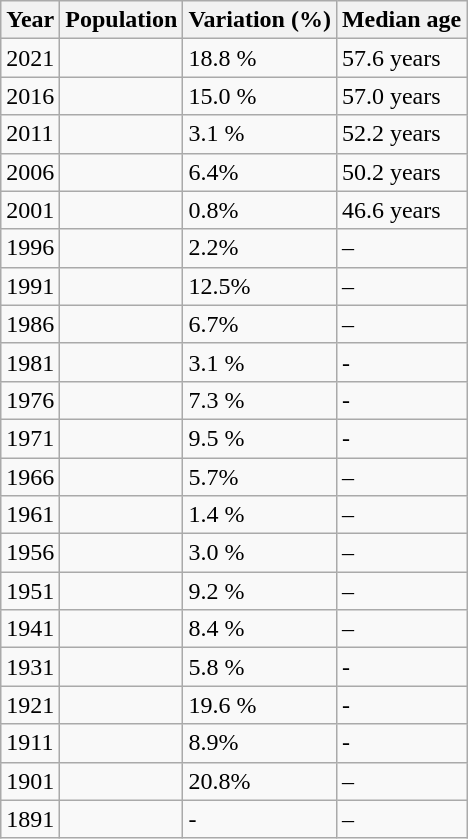<table class="wikitable" border="1">
<tr>
<th>Year</th>
<th>Population</th>
<th>Variation (%)</th>
<th>Median age</th>
</tr>
<tr>
<td>2021</td>
<td></td>
<td> 18.8 %</td>
<td>57.6 years</td>
</tr>
<tr>
<td>2016</td>
<td></td>
<td> 15.0 %</td>
<td>57.0 years</td>
</tr>
<tr>
<td>2011</td>
<td></td>
<td> 3.1 %</td>
<td>52.2 years</td>
</tr>
<tr>
<td>2006</td>
<td></td>
<td> 6.4%</td>
<td>50.2 years</td>
</tr>
<tr>
<td>2001</td>
<td></td>
<td> 0.8%</td>
<td>46.6 years</td>
</tr>
<tr>
<td>1996</td>
<td></td>
<td> 2.2%</td>
<td>–</td>
</tr>
<tr>
<td>1991</td>
<td></td>
<td> 12.5%</td>
<td>–</td>
</tr>
<tr>
<td>1986</td>
<td></td>
<td> 6.7%</td>
<td>–</td>
</tr>
<tr>
<td>1981</td>
<td></td>
<td> 3.1 %</td>
<td>-</td>
</tr>
<tr>
<td>1976</td>
<td></td>
<td> 7.3 %</td>
<td>-</td>
</tr>
<tr>
<td>1971</td>
<td></td>
<td> 9.5 %</td>
<td>-</td>
</tr>
<tr>
<td>1966</td>
<td></td>
<td> 5.7%</td>
<td>–</td>
</tr>
<tr>
<td>1961</td>
<td></td>
<td> 1.4 %</td>
<td>–</td>
</tr>
<tr>
<td>1956</td>
<td></td>
<td> 3.0 %</td>
<td>–</td>
</tr>
<tr>
<td>1951</td>
<td></td>
<td> 9.2 %</td>
<td>–</td>
</tr>
<tr>
<td>1941</td>
<td></td>
<td> 8.4 %</td>
<td>–</td>
</tr>
<tr>
<td>1931</td>
<td></td>
<td> 5.8 %</td>
<td>-</td>
</tr>
<tr>
<td>1921</td>
<td></td>
<td> 19.6 %</td>
<td>-</td>
</tr>
<tr>
<td>1911</td>
<td></td>
<td> 8.9%</td>
<td>-</td>
</tr>
<tr>
<td>1901</td>
<td></td>
<td> 20.8%</td>
<td>–</td>
</tr>
<tr>
<td>1891</td>
<td></td>
<td>-</td>
<td>–</td>
</tr>
</table>
